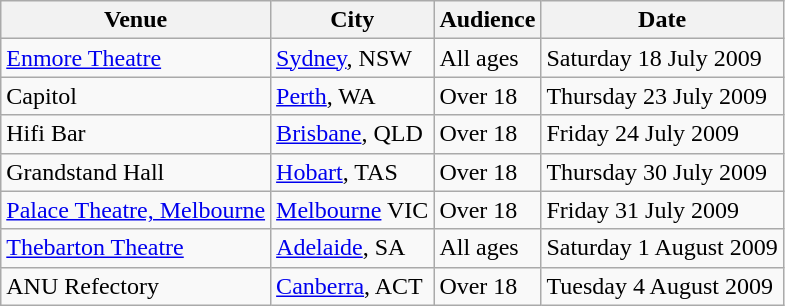<table class="wikitable">
<tr>
<th>Venue</th>
<th>City</th>
<th>Audience</th>
<th>Date</th>
</tr>
<tr>
<td><a href='#'>Enmore Theatre</a></td>
<td><a href='#'>Sydney</a>, NSW</td>
<td>All ages</td>
<td>Saturday 18 July 2009</td>
</tr>
<tr>
<td>Capitol</td>
<td><a href='#'>Perth</a>, WA</td>
<td>Over 18</td>
<td>Thursday 23 July 2009</td>
</tr>
<tr>
<td>Hifi Bar</td>
<td><a href='#'>Brisbane</a>, QLD</td>
<td>Over 18</td>
<td>Friday 24 July 2009</td>
</tr>
<tr>
<td>Grandstand Hall</td>
<td><a href='#'>Hobart</a>, TAS</td>
<td>Over 18</td>
<td>Thursday 30 July 2009</td>
</tr>
<tr>
<td><a href='#'>Palace Theatre, Melbourne</a></td>
<td><a href='#'>Melbourne</a> VIC</td>
<td>Over 18</td>
<td>Friday 31 July 2009</td>
</tr>
<tr>
<td><a href='#'>Thebarton Theatre</a></td>
<td><a href='#'>Adelaide</a>, SA</td>
<td>All ages</td>
<td>Saturday 1 August 2009</td>
</tr>
<tr>
<td>ANU Refectory</td>
<td><a href='#'>Canberra</a>, ACT</td>
<td>Over 18</td>
<td>Tuesday 4 August 2009</td>
</tr>
</table>
